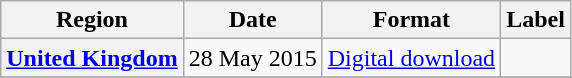<table class="wikitable plainrowheaders">
<tr>
<th scope="col">Region</th>
<th scope="col">Date</th>
<th scope="col">Format</th>
<th scope="col">Label</th>
</tr>
<tr>
<th scope="row"><a href='#'>United Kingdom</a></th>
<td>28 May 2015</td>
<td><a href='#'>Digital download</a></td>
<td></td>
</tr>
<tr>
</tr>
</table>
